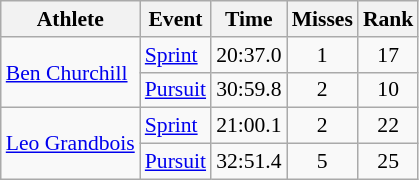<table class="wikitable" style="font-size:90%">
<tr>
<th>Athlete</th>
<th>Event</th>
<th>Time</th>
<th>Misses</th>
<th>Rank</th>
</tr>
<tr align=center>
<td align=left rowspan=2><a href='#'>Ben Churchill</a></td>
<td align=left><a href='#'>Sprint</a></td>
<td>20:37.0</td>
<td>1</td>
<td>17</td>
</tr>
<tr align=center>
<td align=left><a href='#'>Pursuit</a></td>
<td>30:59.8</td>
<td>2</td>
<td>10</td>
</tr>
<tr align=center>
<td align=left rowspan=2><a href='#'>Leo Grandbois</a></td>
<td align=left><a href='#'>Sprint</a></td>
<td>21:00.1</td>
<td>2</td>
<td>22</td>
</tr>
<tr align=center>
<td align=left><a href='#'>Pursuit</a></td>
<td>32:51.4</td>
<td>5</td>
<td>25</td>
</tr>
</table>
